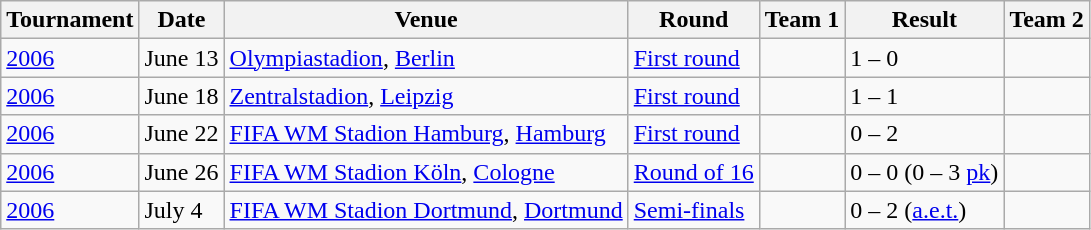<table class="wikitable">
<tr>
<th>Tournament</th>
<th>Date</th>
<th>Venue</th>
<th>Round</th>
<th>Team 1</th>
<th>Result</th>
<th>Team 2</th>
</tr>
<tr>
<td><a href='#'>2006</a></td>
<td>June 13</td>
<td> <a href='#'>Olympiastadion</a>, <a href='#'>Berlin</a></td>
<td><a href='#'>First round</a></td>
<td></td>
<td>1 – 0</td>
<td></td>
</tr>
<tr>
<td><a href='#'>2006</a></td>
<td>June 18</td>
<td> <a href='#'>Zentralstadion</a>, <a href='#'>Leipzig</a></td>
<td><a href='#'>First round</a></td>
<td></td>
<td>1 – 1</td>
<td></td>
</tr>
<tr>
<td><a href='#'>2006</a></td>
<td>June 22</td>
<td> <a href='#'>FIFA WM Stadion Hamburg</a>, <a href='#'>Hamburg</a></td>
<td><a href='#'>First round</a></td>
<td></td>
<td>0 – 2</td>
<td></td>
</tr>
<tr>
<td><a href='#'>2006</a></td>
<td>June 26</td>
<td> <a href='#'>FIFA WM Stadion Köln</a>, <a href='#'>Cologne</a></td>
<td><a href='#'>Round of 16</a></td>
<td></td>
<td>0 – 0 (0 – 3 <a href='#'>pk</a>)</td>
<td></td>
</tr>
<tr>
<td><a href='#'>2006</a></td>
<td>July 4</td>
<td> <a href='#'>FIFA WM Stadion Dortmund</a>, <a href='#'>Dortmund</a></td>
<td><a href='#'>Semi-finals</a></td>
<td></td>
<td>0 – 2 (<a href='#'>a.e.t.</a>)</td>
<td></td>
</tr>
</table>
